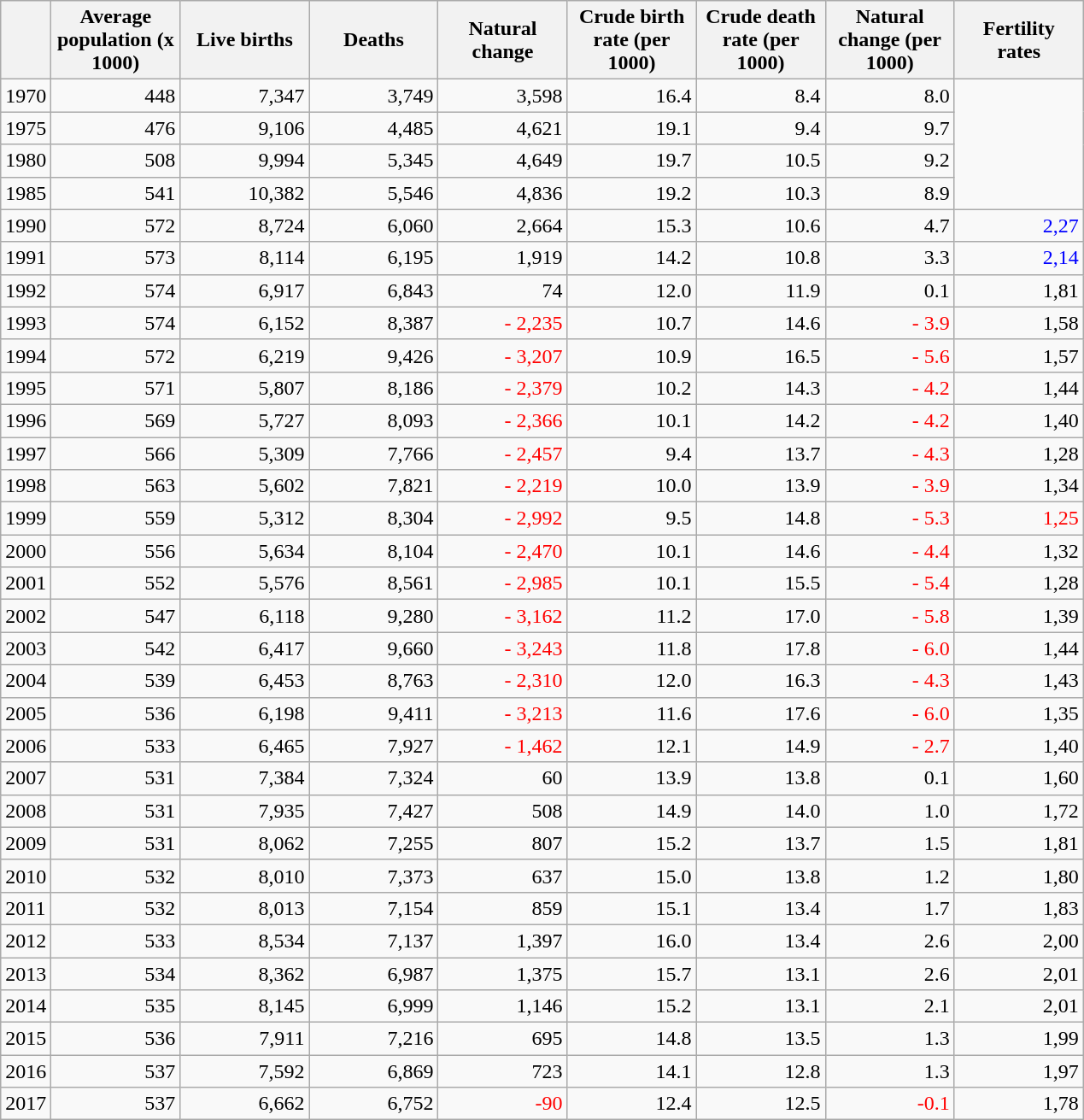<table class="wikitable">
<tr>
<th></th>
<th style="width:70pt;">Average population (x 1000)</th>
<th style="width:70pt;">Live births</th>
<th style="width:70pt;">Deaths</th>
<th style="width:70pt;">Natural change</th>
<th style="width:70pt;">Crude birth rate (per 1000)</th>
<th style="width:70pt;">Crude death rate (per 1000)</th>
<th style="width:70pt;">Natural change (per 1000)</th>
<th style="width:70pt;">Fertility rates</th>
</tr>
<tr>
<td>1970</td>
<td style="text-align:right;">448</td>
<td style="text-align:right;">7,347</td>
<td style="text-align:right;">3,749</td>
<td style="text-align:right;">3,598</td>
<td style="text-align:right;">16.4</td>
<td style="text-align:right;">8.4</td>
<td style="text-align:right;">8.0</td>
</tr>
<tr>
<td>1975</td>
<td style="text-align:right;">476</td>
<td style="text-align:right;">9,106</td>
<td style="text-align:right;">4,485</td>
<td style="text-align:right;">4,621</td>
<td style="text-align:right;">19.1</td>
<td style="text-align:right;">9.4</td>
<td style="text-align:right;">9.7</td>
</tr>
<tr>
<td>1980</td>
<td style="text-align:right;">508</td>
<td style="text-align:right;">9,994</td>
<td style="text-align:right;">5,345</td>
<td style="text-align:right;">4,649</td>
<td style="text-align:right;">19.7</td>
<td style="text-align:right;">10.5</td>
<td style="text-align:right;">9.2</td>
</tr>
<tr>
<td>1985</td>
<td style="text-align:right;">541</td>
<td style="text-align:right;">10,382</td>
<td style="text-align:right;">5,546</td>
<td style="text-align:right;">4,836</td>
<td style="text-align:right;">19.2</td>
<td style="text-align:right;">10.3</td>
<td style="text-align:right;">8.9</td>
</tr>
<tr>
<td>1990</td>
<td style="text-align:right;">572</td>
<td style="text-align:right;">8,724</td>
<td style="text-align:right;">6,060</td>
<td style="text-align:right;">2,664</td>
<td style="text-align:right;">15.3</td>
<td style="text-align:right;">10.6</td>
<td style="text-align:right;">4.7</td>
<td style="text-align:right; color:blue;">2,27</td>
</tr>
<tr>
<td>1991</td>
<td style="text-align:right;">573</td>
<td style="text-align:right;">8,114</td>
<td style="text-align:right;">6,195</td>
<td style="text-align:right;">1,919</td>
<td style="text-align:right;">14.2</td>
<td style="text-align:right;">10.8</td>
<td style="text-align:right;">3.3</td>
<td style="text-align:right; color:blue;">2,14</td>
</tr>
<tr>
<td>1992</td>
<td style="text-align:right;">574</td>
<td style="text-align:right;">6,917</td>
<td style="text-align:right;">6,843</td>
<td style="text-align:right;">74</td>
<td style="text-align:right;">12.0</td>
<td style="text-align:right;">11.9</td>
<td style="text-align:right;">0.1</td>
<td style="text-align:right;">1,81</td>
</tr>
<tr>
<td>1993</td>
<td style="text-align:right;">574</td>
<td style="text-align:right;">6,152</td>
<td style="text-align:right;">8,387</td>
<td style="text-align:right; color:red;">- 2,235</td>
<td style="text-align:right;">10.7</td>
<td style="text-align:right;">14.6</td>
<td style="text-align:right; color:red;">- 3.9</td>
<td style="text-align:right;">1,58</td>
</tr>
<tr>
<td>1994</td>
<td style="text-align:right;">572</td>
<td style="text-align:right;">6,219</td>
<td style="text-align:right;">9,426</td>
<td style="text-align:right; color:red;">- 3,207</td>
<td style="text-align:right;">10.9</td>
<td style="text-align:right;">16.5</td>
<td style="text-align:right; color:red;">- 5.6</td>
<td style="text-align:right;">1,57</td>
</tr>
<tr>
<td>1995</td>
<td style="text-align:right;">571</td>
<td style="text-align:right;">5,807</td>
<td style="text-align:right;">8,186</td>
<td style="text-align:right; color:red;">- 2,379</td>
<td style="text-align:right;">10.2</td>
<td style="text-align:right;">14.3</td>
<td style="text-align:right; color:red;">- 4.2</td>
<td style="text-align:right;">1,44</td>
</tr>
<tr>
<td>1996</td>
<td style="text-align:right;">569</td>
<td style="text-align:right;">5,727</td>
<td style="text-align:right;">8,093</td>
<td style="text-align:right; color:red;">- 2,366</td>
<td style="text-align:right;">10.1</td>
<td style="text-align:right;">14.2</td>
<td style="text-align:right; color:red;">- 4.2</td>
<td style="text-align:right;">1,40</td>
</tr>
<tr>
<td>1997</td>
<td style="text-align:right;">566</td>
<td style="text-align:right;">5,309</td>
<td style="text-align:right;">7,766</td>
<td style="text-align:right; color:red;">- 2,457</td>
<td style="text-align:right;">9.4</td>
<td style="text-align:right;">13.7</td>
<td style="text-align:right; color:red;">- 4.3</td>
<td style="text-align:right;">1,28</td>
</tr>
<tr>
<td>1998</td>
<td style="text-align:right;">563</td>
<td style="text-align:right;">5,602</td>
<td style="text-align:right;">7,821</td>
<td style="text-align:right; color:red;">- 2,219</td>
<td style="text-align:right;">10.0</td>
<td style="text-align:right;">13.9</td>
<td style="text-align:right; color:red;">- 3.9</td>
<td style="text-align:right;">1,34</td>
</tr>
<tr>
<td>1999</td>
<td style="text-align:right;">559</td>
<td style="text-align:right;">5,312</td>
<td style="text-align:right;">8,304</td>
<td style="text-align:right; color:red;">- 2,992</td>
<td style="text-align:right;">9.5</td>
<td style="text-align:right;">14.8</td>
<td style="text-align:right; color:red;">- 5.3</td>
<td style="text-align:right; color:red;">1,25</td>
</tr>
<tr>
<td>2000</td>
<td style="text-align:right;">556</td>
<td style="text-align:right;">5,634</td>
<td style="text-align:right;">8,104</td>
<td style="text-align:right; color:red;">- 2,470</td>
<td style="text-align:right;">10.1</td>
<td style="text-align:right;">14.6</td>
<td style="text-align:right; color:red;">- 4.4</td>
<td style="text-align:right;">1,32</td>
</tr>
<tr>
<td>2001</td>
<td style="text-align:right;">552</td>
<td style="text-align:right;">5,576</td>
<td style="text-align:right;">8,561</td>
<td style="text-align:right; color:red;">- 2,985</td>
<td style="text-align:right;">10.1</td>
<td style="text-align:right;">15.5</td>
<td style="text-align:right; color:red;">- 5.4</td>
<td style="text-align:right;">1,28</td>
</tr>
<tr>
<td>2002</td>
<td style="text-align:right;">547</td>
<td style="text-align:right;">6,118</td>
<td style="text-align:right;">9,280</td>
<td style="text-align:right; color:red;">- 3,162</td>
<td style="text-align:right;">11.2</td>
<td style="text-align:right;">17.0</td>
<td style="text-align:right; color:red;">- 5.8</td>
<td style="text-align:right;">1,39</td>
</tr>
<tr>
<td>2003</td>
<td style="text-align:right;">542</td>
<td style="text-align:right;">6,417</td>
<td style="text-align:right;">9,660</td>
<td style="text-align:right; color:red;">- 3,243</td>
<td style="text-align:right;">11.8</td>
<td style="text-align:right;">17.8</td>
<td style="text-align:right; color:red;">- 6.0</td>
<td style="text-align:right;">1,44</td>
</tr>
<tr>
<td>2004</td>
<td style="text-align:right;">539</td>
<td style="text-align:right;">6,453</td>
<td style="text-align:right;">8,763</td>
<td style="text-align:right; color:red;">- 2,310</td>
<td style="text-align:right;">12.0</td>
<td style="text-align:right;">16.3</td>
<td style="text-align:right; color:red;">- 4.3</td>
<td style="text-align:right;">1,43</td>
</tr>
<tr>
<td>2005</td>
<td style="text-align:right;">536</td>
<td style="text-align:right;">6,198</td>
<td style="text-align:right;">9,411</td>
<td style="text-align:right; color:red;">- 3,213</td>
<td style="text-align:right;">11.6</td>
<td style="text-align:right;">17.6</td>
<td style="text-align:right; color:red;">- 6.0</td>
<td style="text-align:right;">1,35</td>
</tr>
<tr>
<td>2006</td>
<td style="text-align:right;">533</td>
<td style="text-align:right;">6,465</td>
<td style="text-align:right;">7,927</td>
<td style="text-align:right; color:red;">- 1,462</td>
<td style="text-align:right;">12.1</td>
<td style="text-align:right;">14.9</td>
<td style="text-align:right; color:red;">- 2.7</td>
<td style="text-align:right;">1,40</td>
</tr>
<tr>
<td>2007</td>
<td style="text-align:right;">531</td>
<td style="text-align:right;">7,384</td>
<td style="text-align:right;">7,324</td>
<td style="text-align:right;">60</td>
<td style="text-align:right;">13.9</td>
<td style="text-align:right;">13.8</td>
<td style="text-align:right;">0.1</td>
<td style="text-align:right;">1,60</td>
</tr>
<tr>
<td>2008</td>
<td style="text-align:right;">531</td>
<td style="text-align:right;">7,935</td>
<td style="text-align:right;">7,427</td>
<td style="text-align:right;">508</td>
<td style="text-align:right;">14.9</td>
<td style="text-align:right;">14.0</td>
<td style="text-align:right;">1.0</td>
<td style="text-align:right;">1,72</td>
</tr>
<tr>
<td>2009</td>
<td style="text-align:right;">531</td>
<td style="text-align:right;">8,062</td>
<td style="text-align:right;">7,255</td>
<td style="text-align:right;">807</td>
<td style="text-align:right;">15.2</td>
<td style="text-align:right;">13.7</td>
<td style="text-align:right;">1.5</td>
<td style="text-align:right;">1,81</td>
</tr>
<tr>
<td>2010</td>
<td style="text-align:right;">532</td>
<td style="text-align:right;">8,010</td>
<td style="text-align:right;">7,373</td>
<td style="text-align:right;">637</td>
<td style="text-align:right;">15.0</td>
<td style="text-align:right;">13.8</td>
<td style="text-align:right;">1.2</td>
<td style="text-align:right;">1,80</td>
</tr>
<tr>
<td>2011</td>
<td style="text-align:right;">532</td>
<td style="text-align:right;">8,013</td>
<td style="text-align:right;">7,154</td>
<td style="text-align:right;">859</td>
<td style="text-align:right;">15.1</td>
<td style="text-align:right;">13.4</td>
<td style="text-align:right;">1.7</td>
<td style="text-align:right;">1,83</td>
</tr>
<tr>
<td>2012</td>
<td style="text-align:right;">533</td>
<td style="text-align:right;">8,534</td>
<td style="text-align:right;">7,137</td>
<td style="text-align:right;">1,397</td>
<td style="text-align:right;">16.0</td>
<td style="text-align:right;">13.4</td>
<td style="text-align:right;">2.6</td>
<td style="text-align:right;">2,00</td>
</tr>
<tr>
<td>2013</td>
<td style="text-align:right;">534</td>
<td style="text-align:right;">8,362</td>
<td style="text-align:right;">6,987</td>
<td style="text-align:right;">1,375</td>
<td style="text-align:right;">15.7</td>
<td style="text-align:right;">13.1</td>
<td style="text-align:right;">2.6</td>
<td style="text-align:right;">2,01</td>
</tr>
<tr>
<td>2014</td>
<td style="text-align:right;">535</td>
<td style="text-align:right;">8,145</td>
<td style="text-align:right;">6,999</td>
<td style="text-align:right;">1,146</td>
<td style="text-align:right;">15.2</td>
<td style="text-align:right;">13.1</td>
<td style="text-align:right;">2.1</td>
<td style="text-align:right;">2,01</td>
</tr>
<tr>
<td>2015</td>
<td style="text-align:right;">536</td>
<td style="text-align:right;">7,911</td>
<td style="text-align:right;">7,216</td>
<td style="text-align:right;">695</td>
<td style="text-align:right;">14.8</td>
<td style="text-align:right;">13.5</td>
<td style="text-align:right;">1.3</td>
<td style="text-align:right;">1,99</td>
</tr>
<tr>
<td>2016</td>
<td style="text-align:right;">537</td>
<td style="text-align:right;">7,592</td>
<td style="text-align:right;">6,869</td>
<td style="text-align:right;">723</td>
<td style="text-align:right;">14.1</td>
<td style="text-align:right;">12.8</td>
<td style="text-align:right;">1.3</td>
<td style="text-align:right;">1,97</td>
</tr>
<tr>
<td>2017</td>
<td style="text-align:right;">537</td>
<td style="text-align:right;">6,662</td>
<td style="text-align:right;">6,752</td>
<td style="text-align:right; color:red;">-90</td>
<td style="text-align:right;">12.4</td>
<td style="text-align:right;">12.5</td>
<td style="text-align:right; color:red;">-0.1</td>
<td style="text-align:right;">1,78</td>
</tr>
</table>
